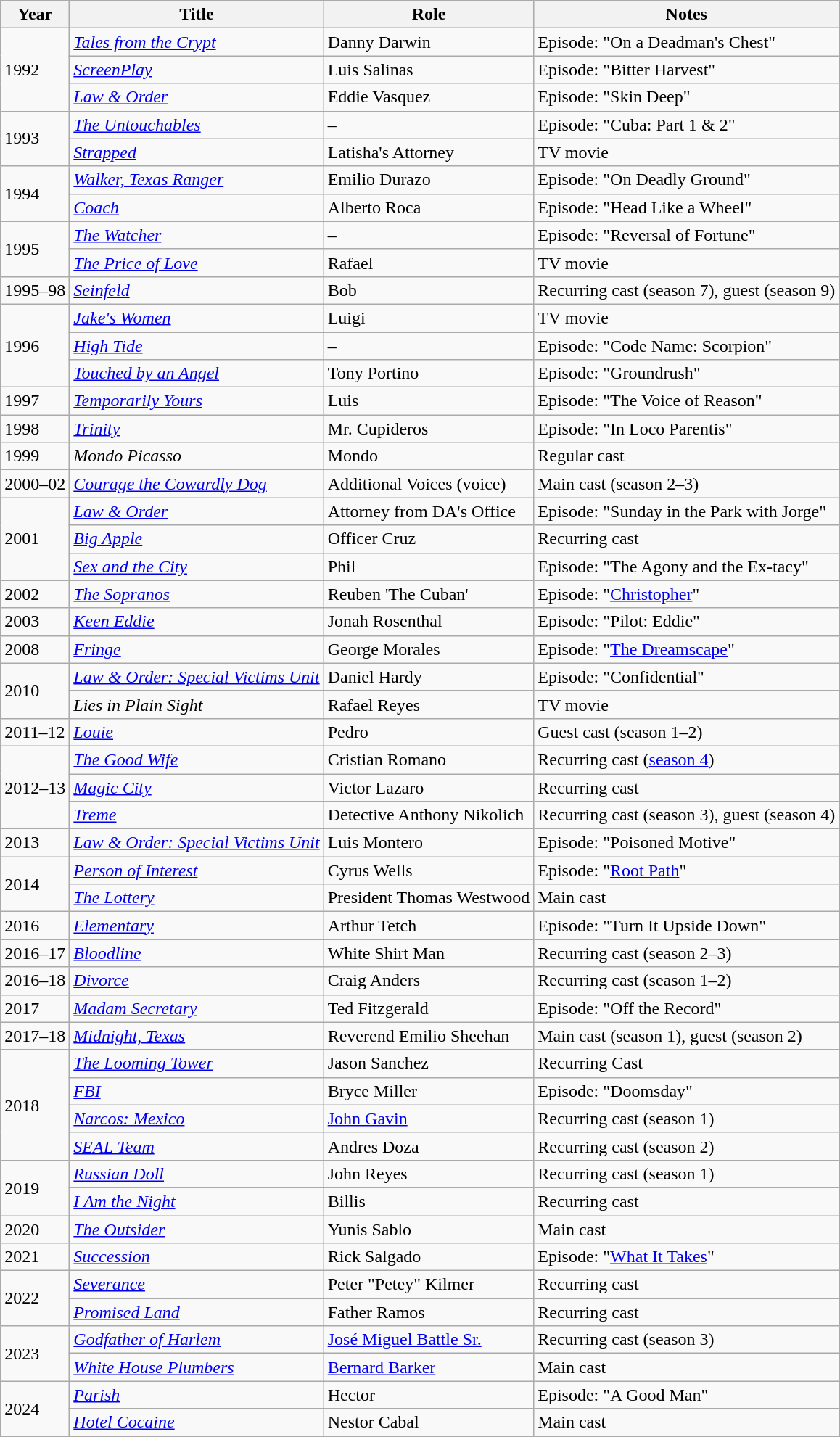<table class = "wikitable sortable">
<tr>
<th>Year</th>
<th>Title</th>
<th>Role</th>
<th>Notes</th>
</tr>
<tr>
<td rowspan="3">1992</td>
<td><em><a href='#'>Tales from the Crypt</a></em></td>
<td>Danny Darwin</td>
<td>Episode: "On a Deadman's Chest"</td>
</tr>
<tr>
<td><em><a href='#'>ScreenPlay</a></em></td>
<td>Luis Salinas</td>
<td>Episode: "Bitter Harvest"</td>
</tr>
<tr>
<td><em><a href='#'>Law & Order</a></em></td>
<td>Eddie Vasquez</td>
<td>Episode: "Skin Deep"</td>
</tr>
<tr>
<td rowspan="2">1993</td>
<td><em><a href='#'>The Untouchables</a></em></td>
<td>–</td>
<td>Episode: "Cuba: Part 1 & 2"</td>
</tr>
<tr>
<td><em><a href='#'>Strapped</a></em></td>
<td>Latisha's Attorney</td>
<td>TV movie</td>
</tr>
<tr>
<td rowspan="2">1994</td>
<td><em><a href='#'>Walker, Texas Ranger</a></em></td>
<td>Emilio Durazo</td>
<td>Episode: "On Deadly Ground"</td>
</tr>
<tr>
<td><em><a href='#'>Coach</a></em></td>
<td>Alberto Roca</td>
<td>Episode: "Head Like a Wheel"</td>
</tr>
<tr>
<td rowspan="2">1995</td>
<td><em><a href='#'>The Watcher</a></em></td>
<td>–</td>
<td>Episode: "Reversal of Fortune"</td>
</tr>
<tr>
<td><em><a href='#'>The Price of Love</a></em></td>
<td>Rafael</td>
<td>TV movie</td>
</tr>
<tr>
<td>1995–98</td>
<td><em><a href='#'>Seinfeld</a></em></td>
<td>Bob</td>
<td>Recurring cast (season 7), guest (season 9)</td>
</tr>
<tr>
<td rowspan="3">1996</td>
<td><em><a href='#'>Jake's Women</a></em></td>
<td>Luigi</td>
<td>TV movie</td>
</tr>
<tr>
<td><em><a href='#'>High Tide</a></em></td>
<td>–</td>
<td>Episode: "Code Name: Scorpion"</td>
</tr>
<tr>
<td><em><a href='#'>Touched by an Angel</a></em></td>
<td>Tony Portino</td>
<td>Episode: "Groundrush"</td>
</tr>
<tr>
<td>1997</td>
<td><em><a href='#'>Temporarily Yours</a></em></td>
<td>Luis</td>
<td>Episode: "The Voice of Reason"</td>
</tr>
<tr>
<td>1998</td>
<td><em><a href='#'>Trinity</a></em></td>
<td>Mr. Cupideros</td>
<td>Episode: "In Loco Parentis"</td>
</tr>
<tr>
<td>1999</td>
<td><em>Mondo Picasso</em></td>
<td>Mondo</td>
<td>Regular cast</td>
</tr>
<tr>
<td>2000–02</td>
<td><em><a href='#'>Courage the Cowardly Dog</a></em></td>
<td>Additional Voices (voice)</td>
<td>Main cast (season 2–3)</td>
</tr>
<tr>
<td rowspan="3">2001</td>
<td><em><a href='#'>Law & Order</a></em></td>
<td>Attorney from DA's Office</td>
<td>Episode: "Sunday in the Park with Jorge"</td>
</tr>
<tr>
<td><em><a href='#'>Big Apple</a></em></td>
<td>Officer Cruz</td>
<td>Recurring cast</td>
</tr>
<tr>
<td><em><a href='#'>Sex and the City</a></em></td>
<td>Phil</td>
<td>Episode: "The Agony and the Ex-tacy"</td>
</tr>
<tr>
<td>2002</td>
<td><em><a href='#'>The Sopranos</a></em></td>
<td>Reuben 'The Cuban'</td>
<td>Episode: "<a href='#'>Christopher</a>"</td>
</tr>
<tr>
<td>2003</td>
<td><em><a href='#'>Keen Eddie</a></em></td>
<td>Jonah Rosenthal</td>
<td>Episode: "Pilot: Eddie"</td>
</tr>
<tr>
<td>2008</td>
<td><em><a href='#'>Fringe</a></em></td>
<td>George Morales</td>
<td>Episode: "<a href='#'>The Dreamscape</a>"</td>
</tr>
<tr>
<td rowspan="2">2010</td>
<td><em><a href='#'>Law & Order: Special Victims Unit</a></em></td>
<td>Daniel Hardy</td>
<td>Episode: "Confidential"</td>
</tr>
<tr>
<td><em>Lies in Plain Sight</em></td>
<td>Rafael Reyes</td>
<td>TV movie</td>
</tr>
<tr>
<td>2011–12</td>
<td><em><a href='#'>Louie</a></em></td>
<td>Pedro</td>
<td>Guest cast (season 1–2)</td>
</tr>
<tr>
<td rowspan="3">2012–13</td>
<td><em><a href='#'>The Good Wife</a></em></td>
<td>Cristian Romano</td>
<td>Recurring cast (<a href='#'>season 4</a>)</td>
</tr>
<tr>
<td><em><a href='#'>Magic City</a></em></td>
<td>Victor Lazaro</td>
<td>Recurring cast</td>
</tr>
<tr>
<td><em><a href='#'>Treme</a></em></td>
<td>Detective Anthony Nikolich</td>
<td>Recurring cast (season 3), guest (season 4)</td>
</tr>
<tr>
<td>2013</td>
<td><em><a href='#'>Law & Order: Special Victims Unit</a></em></td>
<td>Luis Montero</td>
<td>Episode: "Poisoned Motive"</td>
</tr>
<tr>
<td rowspan="2">2014</td>
<td><em><a href='#'>Person of Interest</a></em></td>
<td>Cyrus Wells</td>
<td>Episode: "<a href='#'>Root Path</a>"</td>
</tr>
<tr>
<td><em><a href='#'>The Lottery</a></em></td>
<td>President Thomas Westwood</td>
<td>Main cast</td>
</tr>
<tr>
<td>2016</td>
<td><em><a href='#'>Elementary</a></em></td>
<td>Arthur Tetch</td>
<td>Episode: "Turn It Upside Down"</td>
</tr>
<tr>
<td>2016–17</td>
<td><em><a href='#'>Bloodline</a></em></td>
<td>White Shirt Man</td>
<td>Recurring cast (season 2–3)</td>
</tr>
<tr>
<td>2016–18</td>
<td><em><a href='#'>Divorce</a></em></td>
<td>Craig Anders</td>
<td>Recurring cast (season 1–2)</td>
</tr>
<tr>
<td>2017</td>
<td><em><a href='#'>Madam Secretary</a></em></td>
<td>Ted Fitzgerald</td>
<td>Episode: "Off the Record"</td>
</tr>
<tr>
<td>2017–18</td>
<td><em><a href='#'>Midnight, Texas</a></em></td>
<td>Reverend Emilio Sheehan</td>
<td>Main cast (season 1), guest (season 2)</td>
</tr>
<tr>
<td rowspan="4">2018</td>
<td><em><a href='#'>The Looming Tower</a></em></td>
<td>Jason Sanchez</td>
<td>Recurring Cast</td>
</tr>
<tr>
<td><em><a href='#'>FBI</a></em></td>
<td>Bryce Miller</td>
<td>Episode: "Doomsday"</td>
</tr>
<tr>
<td><em><a href='#'>Narcos: Mexico</a></em></td>
<td><a href='#'>John Gavin</a></td>
<td>Recurring cast (season 1)</td>
</tr>
<tr>
<td><em><a href='#'>SEAL Team</a></em></td>
<td>Andres Doza</td>
<td>Recurring cast (season 2)</td>
</tr>
<tr>
<td rowspan="2">2019</td>
<td><em><a href='#'>Russian Doll</a></em></td>
<td>John Reyes</td>
<td>Recurring cast (season 1)</td>
</tr>
<tr>
<td><em><a href='#'>I Am the Night</a></em></td>
<td>Billis</td>
<td>Recurring cast</td>
</tr>
<tr>
<td>2020</td>
<td><em><a href='#'>The Outsider</a></em></td>
<td>Yunis Sablo</td>
<td>Main cast</td>
</tr>
<tr>
<td>2021</td>
<td><em><a href='#'>Succession</a></em></td>
<td>Rick Salgado</td>
<td>Episode: "<a href='#'>What It Takes</a>"</td>
</tr>
<tr>
<td rowspan="2">2022</td>
<td><em><a href='#'>Severance</a></em></td>
<td>Peter "Petey" Kilmer</td>
<td>Recurring cast</td>
</tr>
<tr>
<td><em><a href='#'>Promised Land</a></em></td>
<td>Father Ramos</td>
<td>Recurring cast</td>
</tr>
<tr>
<td rowspan="2">2023</td>
<td><em><a href='#'>Godfather of Harlem</a></em></td>
<td><a href='#'>José Miguel Battle Sr.</a></td>
<td>Recurring cast (season 3)</td>
</tr>
<tr>
<td><em><a href='#'>White House Plumbers</a></em></td>
<td><a href='#'>Bernard Barker</a></td>
<td>Main cast</td>
</tr>
<tr>
<td rowspan="2">2024</td>
<td><em><a href='#'>Parish</a></em></td>
<td>Hector</td>
<td>Episode: "A Good Man"</td>
</tr>
<tr>
<td><em><a href='#'>Hotel Cocaine</a></em></td>
<td>Nestor Cabal</td>
<td>Main cast</td>
</tr>
</table>
